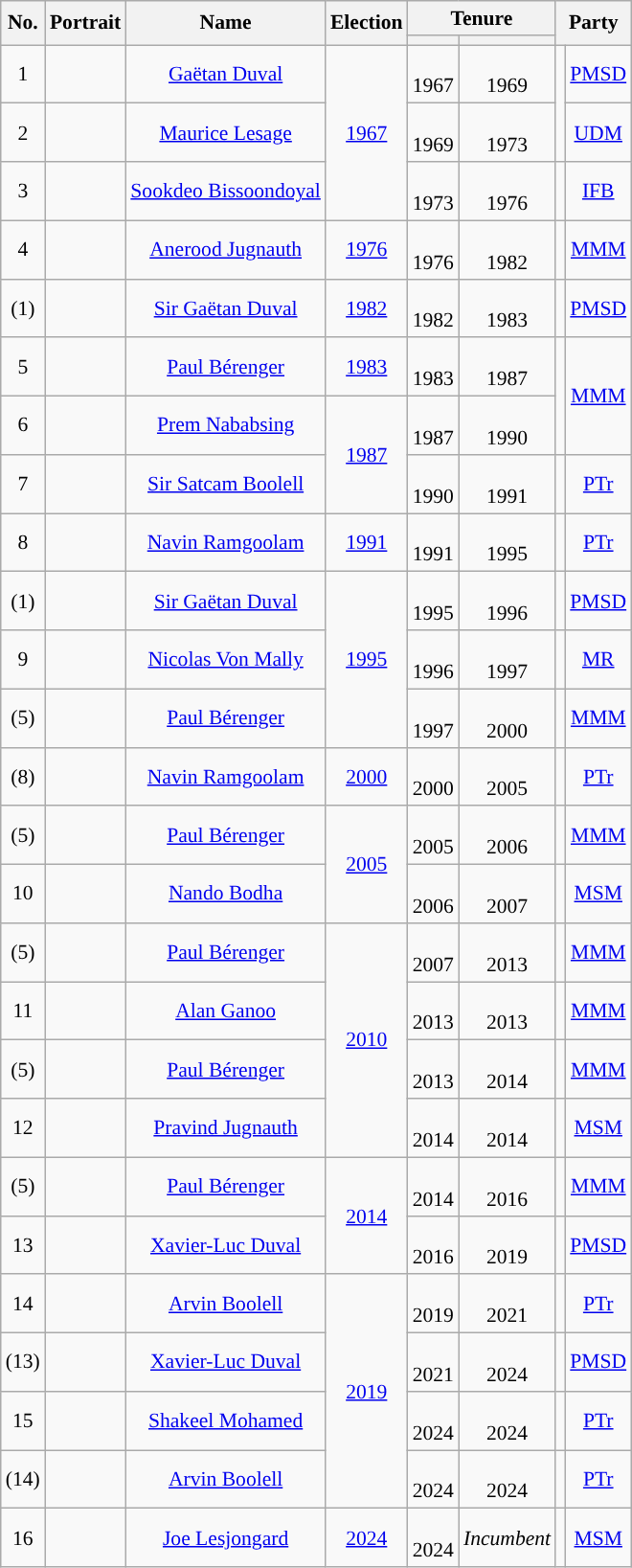<table class="wikitable" style="font-size:90%;text-align:center">
<tr>
<th rowspan="2">No.</th>
<th rowspan="2">Portrait</th>
<th rowspan="2">Name<br></th>
<th rowspan="2">Election</th>
<th colspan="2">Tenure</th>
<th rowspan="2" colspan="2">Party</th>
</tr>
<tr>
<th></th>
<th></th>
</tr>
<tr>
<td>1</td>
<td></td>
<td><a href='#'>Gaëtan Duval</a><br></td>
<td rowspan="3"><a href='#'>1967</a></td>
<td><br>1967</td>
<td><br>1969</td>
<td rowspan=2 style="background: "></td>
<td><a href='#'>PMSD</a></td>
</tr>
<tr>
<td>2</td>
<td></td>
<td><a href='#'>Maurice Lesage</a><br></td>
<td><br>1969</td>
<td><br>1973</td>
<td><a href='#'>UDM</a></td>
</tr>
<tr>
<td>3</td>
<td></td>
<td><a href='#'>Sookdeo Bissoondoyal</a><br></td>
<td><br>1973</td>
<td><br>1976</td>
<td style="background: "></td>
<td><a href='#'>IFB</a></td>
</tr>
<tr>
<td>4</td>
<td></td>
<td><a href='#'>Anerood Jugnauth</a><br></td>
<td><a href='#'>1976</a></td>
<td><br>1976</td>
<td><br>1982</td>
<td style="background: "></td>
<td><a href='#'>MMM</a></td>
</tr>
<tr>
<td>(1)</td>
<td></td>
<td><a href='#'>Sir Gaëtan Duval</a><br></td>
<td><a href='#'>1982</a></td>
<td><br>1982</td>
<td><br>1983</td>
<td style="background: "></td>
<td><a href='#'>PMSD</a></td>
</tr>
<tr>
<td>5</td>
<td></td>
<td><a href='#'>Paul Bérenger</a><br></td>
<td><a href='#'>1983</a></td>
<td><br>1983</td>
<td><br>1987</td>
<td rowspan=2 style="background: "></td>
<td rowspan=2><a href='#'>MMM</a></td>
</tr>
<tr>
<td>6</td>
<td></td>
<td><a href='#'>Prem Nababsing</a><br></td>
<td rowspan=2><a href='#'>1987</a></td>
<td><br>1987</td>
<td><br>1990</td>
</tr>
<tr>
<td>7</td>
<td></td>
<td><a href='#'>Sir Satcam Boolell</a><br></td>
<td><br>1990</td>
<td><br>1991</td>
<td style="background: "></td>
<td><a href='#'>PTr</a></td>
</tr>
<tr>
<td>8</td>
<td></td>
<td><a href='#'>Navin Ramgoolam</a><br></td>
<td><a href='#'>1991</a></td>
<td><br>1991</td>
<td><br>1995</td>
<td style="background: "></td>
<td><a href='#'>PTr</a></td>
</tr>
<tr>
<td>(1)</td>
<td></td>
<td><a href='#'>Sir Gaëtan Duval</a><br></td>
<td rowspan=3><a href='#'>1995</a></td>
<td><br>1995</td>
<td><br>1996</td>
<td style="background: "></td>
<td><a href='#'>PMSD</a></td>
</tr>
<tr>
<td>9</td>
<td></td>
<td><a href='#'>Nicolas Von Mally</a></td>
<td><br>1996</td>
<td><br>1997</td>
<td style="background: "></td>
<td><a href='#'>MR</a></td>
</tr>
<tr>
<td>(5)</td>
<td></td>
<td><a href='#'>Paul Bérenger</a><br></td>
<td><br>1997</td>
<td><br>2000</td>
<td style="background: "></td>
<td><a href='#'>MMM</a></td>
</tr>
<tr>
<td>(8)</td>
<td></td>
<td><a href='#'>Navin Ramgoolam</a><br></td>
<td><a href='#'>2000</a></td>
<td><br>2000</td>
<td><br>2005</td>
<td style="background: "></td>
<td><a href='#'>PTr</a></td>
</tr>
<tr>
<td>(5)</td>
<td></td>
<td><a href='#'>Paul Bérenger</a><br></td>
<td rowspan=2><a href='#'>2005</a></td>
<td><br>2005</td>
<td><br>2006</td>
<td style="background: "></td>
<td><a href='#'>MMM</a></td>
</tr>
<tr>
<td>10</td>
<td></td>
<td><a href='#'>Nando Bodha</a><br></td>
<td><br>2006</td>
<td><br>2007</td>
<td style="background: "></td>
<td><a href='#'>MSM</a></td>
</tr>
<tr>
<td>(5)</td>
<td></td>
<td><a href='#'>Paul Bérenger</a><br></td>
<td rowspan=4><a href='#'>2010</a></td>
<td><br>2007</td>
<td><br>2013</td>
<td style="background: "></td>
<td><a href='#'>MMM</a></td>
</tr>
<tr>
<td>11</td>
<td></td>
<td><a href='#'>Alan Ganoo</a><br></td>
<td><br>2013</td>
<td><br>2013</td>
<td style="background: "></td>
<td><a href='#'>MMM</a></td>
</tr>
<tr>
<td>(5)</td>
<td></td>
<td><a href='#'>Paul Bérenger</a><br></td>
<td><br>2013</td>
<td><br>2014</td>
<td style="background: "></td>
<td><a href='#'>MMM</a></td>
</tr>
<tr>
<td>12</td>
<td></td>
<td><a href='#'>Pravind Jugnauth</a><br></td>
<td><br>2014</td>
<td><br>2014</td>
<td style="background: "></td>
<td><a href='#'>MSM</a></td>
</tr>
<tr>
<td>(5)</td>
<td></td>
<td><a href='#'>Paul Bérenger</a><br></td>
<td rowspan=2><a href='#'>2014</a></td>
<td><br>2014</td>
<td><br>2016</td>
<td style="background: "></td>
<td><a href='#'>MMM</a></td>
</tr>
<tr>
<td>13</td>
<td></td>
<td><a href='#'>Xavier-Luc Duval</a><br></td>
<td><br>2016</td>
<td><br>2019</td>
<td style="background: "></td>
<td><a href='#'>PMSD</a></td>
</tr>
<tr>
<td>14</td>
<td></td>
<td><a href='#'>Arvin Boolell</a><br></td>
<td rowspan=4><a href='#'>2019</a></td>
<td><br>2019</td>
<td><br>2021</td>
<td style="background: "></td>
<td><a href='#'>PTr</a></td>
</tr>
<tr>
<td>(13)</td>
<td></td>
<td><a href='#'>Xavier-Luc Duval</a><br></td>
<td><br>2021</td>
<td><br>2024</td>
<td style="background: "></td>
<td><a href='#'>PMSD</a></td>
</tr>
<tr>
<td>15</td>
<td></td>
<td><a href='#'>Shakeel Mohamed</a><br></td>
<td><br>2024</td>
<td><br>2024</td>
<td style="background: "></td>
<td><a href='#'>PTr</a></td>
</tr>
<tr>
<td>(14)</td>
<td></td>
<td><a href='#'>Arvin Boolell</a><br></td>
<td><br> 2024</td>
<td><br>2024</td>
<td style="background: "></td>
<td><a href='#'>PTr</a></td>
</tr>
<tr>
<td>16</td>
<td></td>
<td><a href='#'>Joe Lesjongard</a><br></td>
<td><a href='#'>2024</a></td>
<td><br>2024</td>
<td><em>Incumbent</em></td>
<td style="background: "></td>
<td><a href='#'>MSM</a></td>
</tr>
</table>
